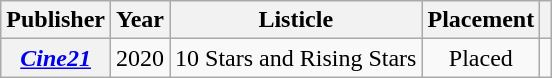<table class="wikitable plainrowheaders" style="text-align:center">
<tr>
<th scope="col">Publisher</th>
<th scope="col">Year</th>
<th scope="col">Listicle</th>
<th scope="col">Placement</th>
<th scope="col" class="unsortable"></th>
</tr>
<tr>
<th scope="row"><em><a href='#'>Cine21</a></em></th>
<td>2020</td>
<td style="text-align:left">10 Stars and Rising Stars</td>
<td>Placed</td>
<td></td>
</tr>
</table>
